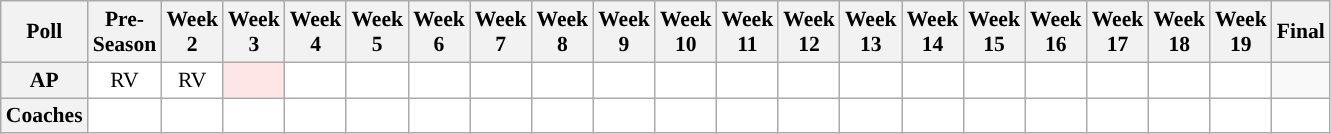<table class="wikitable" style="white-space:nowrap;font-size:90%">
<tr>
<th>Poll</th>
<th>Pre-<br>Season</th>
<th>Week<br>2</th>
<th>Week<br>3</th>
<th>Week<br>4</th>
<th>Week<br>5</th>
<th>Week<br>6</th>
<th>Week<br>7</th>
<th>Week<br>8</th>
<th>Week<br>9</th>
<th>Week<br>10</th>
<th>Week<br>11</th>
<th>Week<br>12</th>
<th>Week<br>13</th>
<th>Week<br>14</th>
<th>Week<br>15</th>
<th>Week<br>16</th>
<th>Week<br>17</th>
<th>Week<br>18</th>
<th>Week<br>19</th>
<th>Final</th>
</tr>
<tr style="text-align:center;">
<th>AP</th>
<td style="background:#FFF;">RV</td>
<td style="background:#FFF;">RV</td>
<td style="background:#FFE6E6;"></td>
<td style="background:#FFF;"></td>
<td style="background:#FFF;"></td>
<td style="background:#FFF;"></td>
<td style="background:#FFF;"></td>
<td style="background:#FFF;"></td>
<td style="background:#FFF;"></td>
<td style="background:#FFF;"></td>
<td style="background:#FFF;"></td>
<td style="background:#FFF;"></td>
<td style="background:#FFF;"></td>
<td style="background:#FFF;"></td>
<td style="background:#FFF;"></td>
<td style="background:#FFF;"></td>
<td style="background:#FFF;"></td>
<td style="background:#FFF;"></td>
<td style="background:#FFF;"></td>
</tr>
<tr style="text-align:center;">
<th>Coaches</th>
<td style="background:#FFF;"></td>
<td style="background:#FFF;"></td>
<td style="background:#FFF;"></td>
<td style="background:#FFF;"></td>
<td style="background:#FFF;"></td>
<td style="background:#FFF;"></td>
<td style="background:#FFF;"></td>
<td style="background:#FFF;"></td>
<td style="background:#FFF;"></td>
<td style="background:#FFF;"></td>
<td style="background:#FFF;"></td>
<td style="background:#FFF;"></td>
<td style="background:#FFF;"></td>
<td style="background:#FFF;"></td>
<td style="background:#FFF;"></td>
<td style="background:#FFF;"></td>
<td style="background:#FFF;"></td>
<td style="background:#FFF;"></td>
<td style="background:#FFF;"></td>
<td style="background:#FFF;"></td>
</tr>
</table>
